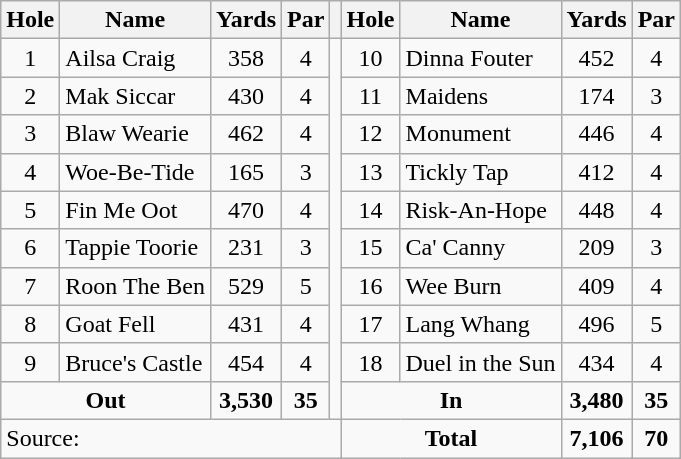<table class=wikitable>
<tr>
<th>Hole</th>
<th>Name</th>
<th>Yards</th>
<th>Par</th>
<th></th>
<th>Hole</th>
<th>Name</th>
<th>Yards</th>
<th>Par</th>
</tr>
<tr>
<td align=center>1</td>
<td>Ailsa Craig</td>
<td align=center>358</td>
<td align="center">4</td>
<td rowspan=10></td>
<td align=center>10</td>
<td>Dinna Fouter</td>
<td align=center>452</td>
<td align="center">4</td>
</tr>
<tr>
<td align=center>2</td>
<td>Mak Siccar</td>
<td align=center>430</td>
<td align="center">4</td>
<td align=center>11</td>
<td>Maidens</td>
<td align=center>174</td>
<td align="center">3</td>
</tr>
<tr>
<td align=center>3</td>
<td>Blaw Wearie</td>
<td align=center>462</td>
<td align="center">4</td>
<td align=center>12</td>
<td>Monument</td>
<td align=center>446</td>
<td align="center">4</td>
</tr>
<tr>
<td align=center>4</td>
<td>Woe-Be-Tide</td>
<td align=center>165</td>
<td align="center">3</td>
<td align=center>13</td>
<td>Tickly Tap</td>
<td align=center>412</td>
<td align="center">4</td>
</tr>
<tr>
<td align=center>5</td>
<td>Fin Me Oot</td>
<td align=center>470</td>
<td align="center">4</td>
<td align=center>14</td>
<td>Risk-An-Hope</td>
<td align=center>448</td>
<td align="center">4</td>
</tr>
<tr>
<td align=center>6</td>
<td>Tappie Toorie</td>
<td align=center>231</td>
<td align=center>3</td>
<td align=center>15</td>
<td>Ca' Canny</td>
<td align=center>209</td>
<td align="center">3</td>
</tr>
<tr>
<td align=center>7</td>
<td>Roon The Ben</td>
<td align=center>529</td>
<td align="center">5</td>
<td align=center>16</td>
<td>Wee Burn</td>
<td align=center>409</td>
<td align="center">4</td>
</tr>
<tr>
<td align=center>8</td>
<td>Goat Fell</td>
<td align=center>431</td>
<td align="center">4</td>
<td align=center>17</td>
<td>Lang Whang</td>
<td align=center>496</td>
<td align="center">5</td>
</tr>
<tr>
<td align=center>9</td>
<td>Bruce's Castle</td>
<td align=center>454</td>
<td align="center">4</td>
<td align=center>18</td>
<td>Duel in the Sun</td>
<td align=center>434</td>
<td align="center">4</td>
</tr>
<tr>
<td colspan=2 align=center><strong>Out</strong></td>
<td align=center><strong>3,530</strong></td>
<td align=center><strong>35</strong></td>
<td colspan=2 align=center><strong>In</strong></td>
<td align=center><strong>3,480</strong></td>
<td align=center><strong>35</strong></td>
</tr>
<tr>
<td colspan=5>Source:</td>
<td colspan="2" align="center"><strong>Total</strong></td>
<td align=center><strong>7,106</strong></td>
<td align=center><strong>70</strong></td>
</tr>
</table>
